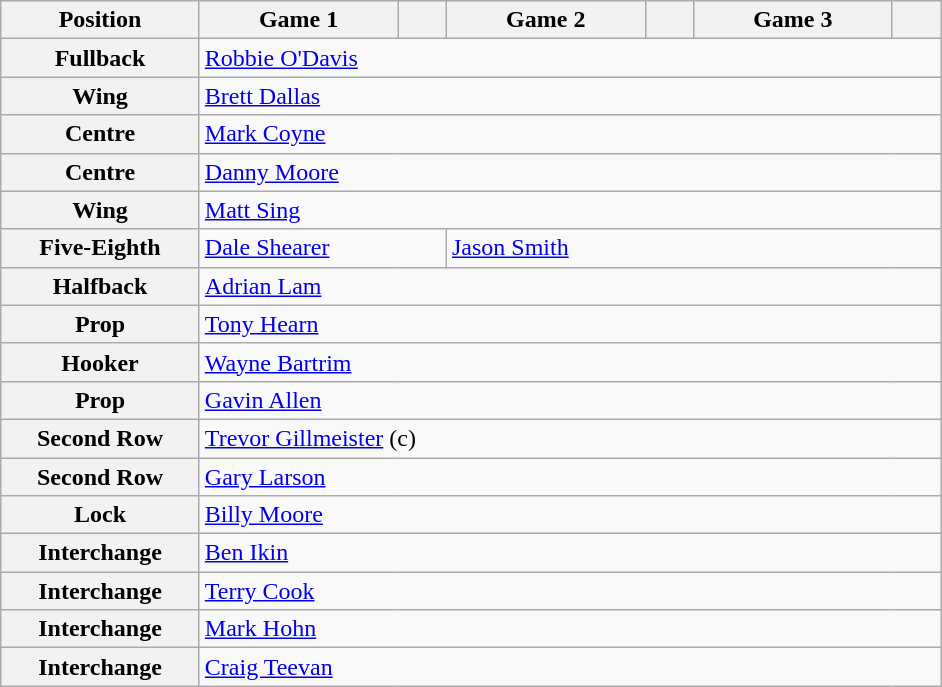<table class="wikitable">
<tr>
<th style="width:125px;">Position</th>
<th style="width:125px;">Game 1</th>
<th style="width:25px;"></th>
<th style="width:125px;">Game 2</th>
<th style="width:25px;"></th>
<th style="width:125px;">Game 3</th>
<th style="width:25px;"></th>
</tr>
<tr>
<th>Fullback</th>
<td colspan="6"> <a href='#'>Robbie O'Davis</a></td>
</tr>
<tr>
<th>Wing</th>
<td colspan="6"> <a href='#'>Brett Dallas</a></td>
</tr>
<tr>
<th>Centre</th>
<td colspan="6"> <a href='#'>Mark Coyne</a></td>
</tr>
<tr>
<th>Centre</th>
<td colspan="6"> <a href='#'>Danny Moore</a></td>
</tr>
<tr>
<th>Wing</th>
<td colspan="6"> <a href='#'>Matt Sing</a></td>
</tr>
<tr>
<th>Five-Eighth</th>
<td colspan="2"> <a href='#'>Dale Shearer</a></td>
<td colspan="4"> <a href='#'>Jason Smith</a></td>
</tr>
<tr>
<th>Halfback</th>
<td colspan="6"> <a href='#'>Adrian Lam</a></td>
</tr>
<tr>
<th>Prop</th>
<td colspan="6"> <a href='#'>Tony Hearn</a></td>
</tr>
<tr>
<th>Hooker</th>
<td colspan="6"> <a href='#'>Wayne Bartrim</a></td>
</tr>
<tr>
<th>Prop</th>
<td colspan="6"> <a href='#'>Gavin Allen</a></td>
</tr>
<tr>
<th>Second Row</th>
<td colspan="6"> <a href='#'>Trevor Gillmeister</a> (c)</td>
</tr>
<tr>
<th>Second Row</th>
<td colspan="6"> <a href='#'>Gary Larson</a></td>
</tr>
<tr>
<th>Lock</th>
<td colspan="6"> <a href='#'>Billy Moore</a></td>
</tr>
<tr>
<th>Interchange</th>
<td colspan="6"> <a href='#'>Ben Ikin</a></td>
</tr>
<tr>
<th>Interchange</th>
<td colspan="6"> <a href='#'>Terry Cook</a></td>
</tr>
<tr>
<th>Interchange</th>
<td colspan="6"> <a href='#'>Mark Hohn</a></td>
</tr>
<tr>
<th>Interchange</th>
<td colspan="6"> <a href='#'>Craig Teevan</a></td>
</tr>
</table>
